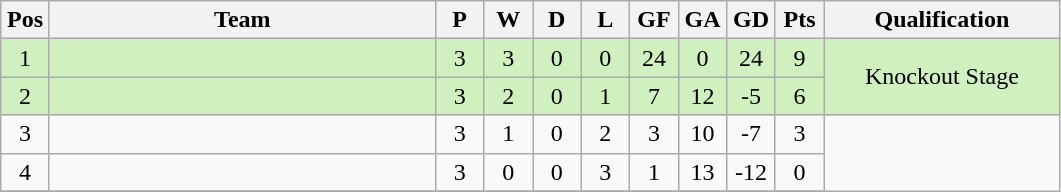<table class="wikitable" border="1">
<tr>
<th width="25"><abbr>Pos</abbr></th>
<th width="250">Team</th>
<th width="25">P</th>
<th width="25">W</th>
<th width="25">D</th>
<th width="25">L</th>
<th width="25"><abbr>GF</abbr></th>
<th width="25"><abbr>GA</abbr></th>
<th width="25"><abbr>GD</abbr></th>
<th width="25"><abbr>Pts</abbr></th>
<th width="150">Qualification</th>
</tr>
<tr bgcolor= #D0F0C0>
<td align="center">1</td>
<td></td>
<td align="center">3</td>
<td align="center">3</td>
<td align="center">0</td>
<td align="center">0</td>
<td align="center">24</td>
<td align="center">0</td>
<td align="center">24</td>
<td align="center">9</td>
<td align="center" rowspan=2>Knockout Stage</td>
</tr>
<tr bgcolor= #D0F0C0>
<td align="center">2</td>
<td></td>
<td align="center">3</td>
<td align="center">2</td>
<td align="center">0</td>
<td align="center">1</td>
<td align="center">7</td>
<td align="center">12</td>
<td align="center">-5</td>
<td align="center">6</td>
</tr>
<tr>
<td align="center">3</td>
<td></td>
<td align="center">3</td>
<td align="center">1</td>
<td align="center">0</td>
<td align="center">2</td>
<td align="center">3</td>
<td align="center">10</td>
<td align="center">-7</td>
<td align="center">3</td>
</tr>
<tr>
<td align="center">4</td>
<td></td>
<td align="center">3</td>
<td align="center">0</td>
<td align="center">0</td>
<td align="center">3</td>
<td align="center">1</td>
<td align="center">13</td>
<td align="center">-12</td>
<td align="center">0</td>
</tr>
<tr>
</tr>
</table>
